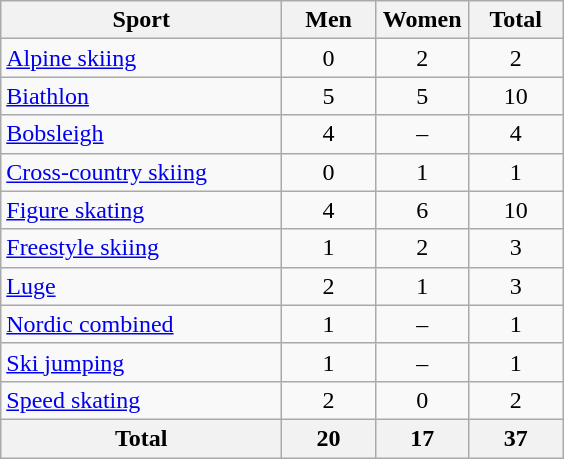<table class="wikitable sortable" style="text-align:center;">
<tr>
<th width=180>Sport</th>
<th width=55>Men</th>
<th width=55>Women</th>
<th width=55>Total</th>
</tr>
<tr>
<td align=left><a href='#'>Alpine skiing</a></td>
<td>0</td>
<td>2</td>
<td>2</td>
</tr>
<tr>
<td align=left><a href='#'>Biathlon</a></td>
<td>5</td>
<td>5</td>
<td>10</td>
</tr>
<tr>
<td align=left><a href='#'>Bobsleigh</a></td>
<td>4</td>
<td>–</td>
<td>4</td>
</tr>
<tr>
<td align=left><a href='#'>Cross-country skiing</a></td>
<td>0</td>
<td>1</td>
<td>1</td>
</tr>
<tr>
<td align=left><a href='#'>Figure skating</a></td>
<td>4</td>
<td>6</td>
<td>10</td>
</tr>
<tr>
<td align=left><a href='#'>Freestyle skiing</a></td>
<td>1</td>
<td>2</td>
<td>3</td>
</tr>
<tr>
<td align=left><a href='#'>Luge</a></td>
<td>2</td>
<td>1</td>
<td>3</td>
</tr>
<tr>
<td align=left><a href='#'>Nordic combined</a></td>
<td>1</td>
<td>–</td>
<td>1</td>
</tr>
<tr>
<td align=left><a href='#'>Ski jumping</a></td>
<td>1</td>
<td>–</td>
<td>1</td>
</tr>
<tr>
<td align=left><a href='#'>Speed skating</a></td>
<td>2</td>
<td>0</td>
<td>2</td>
</tr>
<tr>
<th>Total</th>
<th>20</th>
<th>17</th>
<th>37</th>
</tr>
</table>
